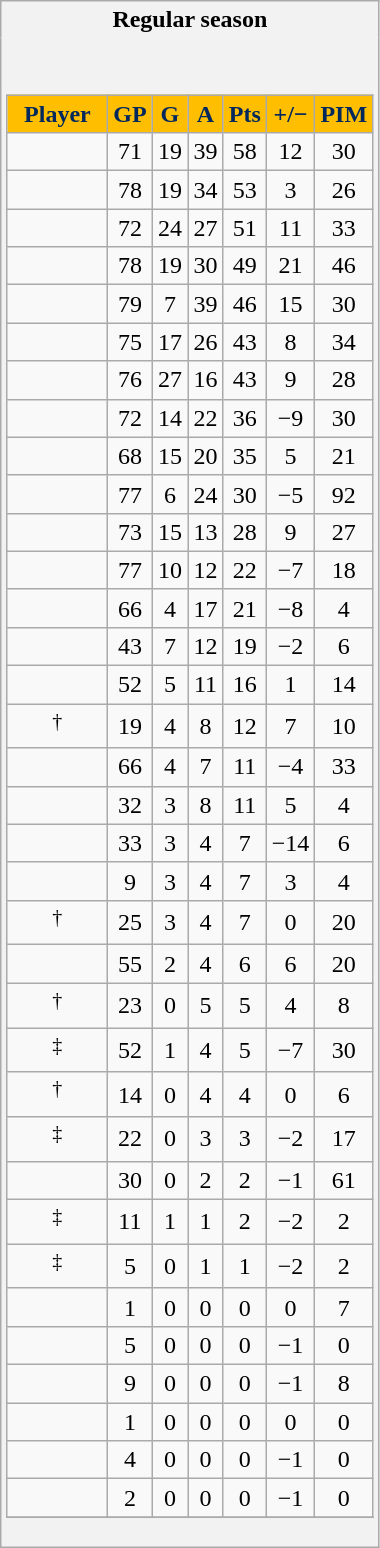<table class="wikitable" style="border: 1px solid #aaa;">
<tr>
<th style="border: 0;">Regular season</th>
</tr>
<tr>
<td style="background: #f2f2f2; border: 0; text-align: center;"><br><table class="wikitable sortable" width="100%">
<tr align=center>
<th style="background:#FFBF00; color:#01285D;" width="40%">Player</th>
<th style="background:#FFBF00; color:#01285D;" width="10%">GP</th>
<th style="background:#FFBF00; color:#01285D;" width="10%">G</th>
<th style="background:#FFBF00; color:#01285D;" width="10%">A</th>
<th style="background:#FFBF00; color:#01285D;" width="10%">Pts</th>
<th style="background:#FFBF00; color:#01285D;" width="10%">+/−</th>
<th style="background:#FFBF00; color:#01285D;" width="10%">PIM</th>
</tr>
<tr align=center>
<td></td>
<td>71</td>
<td>19</td>
<td>39</td>
<td>58</td>
<td>12</td>
<td>30</td>
</tr>
<tr align=center>
<td></td>
<td>78</td>
<td>19</td>
<td>34</td>
<td>53</td>
<td>3</td>
<td>26</td>
</tr>
<tr align=center>
<td></td>
<td>72</td>
<td>24</td>
<td>27</td>
<td>51</td>
<td>11</td>
<td>33</td>
</tr>
<tr align=center>
<td></td>
<td>78</td>
<td>19</td>
<td>30</td>
<td>49</td>
<td>21</td>
<td>46</td>
</tr>
<tr align=center>
<td></td>
<td>79</td>
<td>7</td>
<td>39</td>
<td>46</td>
<td>15</td>
<td>30</td>
</tr>
<tr align=center>
<td></td>
<td>75</td>
<td>17</td>
<td>26</td>
<td>43</td>
<td>8</td>
<td>34</td>
</tr>
<tr align=center>
<td></td>
<td>76</td>
<td>27</td>
<td>16</td>
<td>43</td>
<td>9</td>
<td>28</td>
</tr>
<tr align=center>
<td></td>
<td>72</td>
<td>14</td>
<td>22</td>
<td>36</td>
<td>−9</td>
<td>30</td>
</tr>
<tr align=center>
<td></td>
<td>68</td>
<td>15</td>
<td>20</td>
<td>35</td>
<td>5</td>
<td>21</td>
</tr>
<tr align=center>
<td></td>
<td>77</td>
<td>6</td>
<td>24</td>
<td>30</td>
<td>−5</td>
<td>92</td>
</tr>
<tr align=center>
<td></td>
<td>73</td>
<td>15</td>
<td>13</td>
<td>28</td>
<td>9</td>
<td>27</td>
</tr>
<tr align=center>
<td></td>
<td>77</td>
<td>10</td>
<td>12</td>
<td>22</td>
<td>−7</td>
<td>18</td>
</tr>
<tr align=center>
<td></td>
<td>66</td>
<td>4</td>
<td>17</td>
<td>21</td>
<td>−8</td>
<td>4</td>
</tr>
<tr align=center>
<td></td>
<td>43</td>
<td>7</td>
<td>12</td>
<td>19</td>
<td>−2</td>
<td>6</td>
</tr>
<tr align=center>
<td></td>
<td>52</td>
<td>5</td>
<td>11</td>
<td>16</td>
<td>1</td>
<td>14</td>
</tr>
<tr align=center>
<td><sup>†</sup></td>
<td>19</td>
<td>4</td>
<td>8</td>
<td>12</td>
<td>7</td>
<td>10</td>
</tr>
<tr align=center>
<td></td>
<td>66</td>
<td>4</td>
<td>7</td>
<td>11</td>
<td>−4</td>
<td>33</td>
</tr>
<tr align=center>
<td></td>
<td>32</td>
<td>3</td>
<td>8</td>
<td>11</td>
<td>5</td>
<td>4</td>
</tr>
<tr align=center>
<td></td>
<td>33</td>
<td>3</td>
<td>4</td>
<td>7</td>
<td>−14</td>
<td>6</td>
</tr>
<tr align=center>
<td></td>
<td>9</td>
<td>3</td>
<td>4</td>
<td>7</td>
<td>3</td>
<td>4</td>
</tr>
<tr align=center>
<td><sup>†</sup></td>
<td>25</td>
<td>3</td>
<td>4</td>
<td>7</td>
<td>0</td>
<td>20</td>
</tr>
<tr align=center>
<td></td>
<td>55</td>
<td>2</td>
<td>4</td>
<td>6</td>
<td>6</td>
<td>20</td>
</tr>
<tr align=center>
<td><sup>†</sup></td>
<td>23</td>
<td>0</td>
<td>5</td>
<td>5</td>
<td>4</td>
<td>8</td>
</tr>
<tr align=center>
<td><sup>‡</sup></td>
<td>52</td>
<td>1</td>
<td>4</td>
<td>5</td>
<td>−7</td>
<td>30</td>
</tr>
<tr align=center>
<td><sup>†</sup></td>
<td>14</td>
<td>0</td>
<td>4</td>
<td>4</td>
<td>0</td>
<td>6</td>
</tr>
<tr align=center>
<td><sup>‡</sup></td>
<td>22</td>
<td>0</td>
<td>3</td>
<td>3</td>
<td>−2</td>
<td>17</td>
</tr>
<tr align=center>
<td></td>
<td>30</td>
<td>0</td>
<td>2</td>
<td>2</td>
<td>−1</td>
<td>61</td>
</tr>
<tr align=center>
<td><sup>‡</sup></td>
<td>11</td>
<td>1</td>
<td>1</td>
<td>2</td>
<td>−2</td>
<td>2</td>
</tr>
<tr align=center>
<td><sup>‡</sup></td>
<td>5</td>
<td>0</td>
<td>1</td>
<td>1</td>
<td>−2</td>
<td>2</td>
</tr>
<tr align=center>
<td></td>
<td>1</td>
<td>0</td>
<td>0</td>
<td>0</td>
<td>0</td>
<td>7</td>
</tr>
<tr align=center>
<td></td>
<td>5</td>
<td>0</td>
<td>0</td>
<td>0</td>
<td>−1</td>
<td>0</td>
</tr>
<tr align=center>
<td></td>
<td>9</td>
<td>0</td>
<td>0</td>
<td>0</td>
<td>−1</td>
<td>8</td>
</tr>
<tr align=center>
<td></td>
<td>1</td>
<td>0</td>
<td>0</td>
<td>0</td>
<td>0</td>
<td>0</td>
</tr>
<tr align=center>
<td></td>
<td>4</td>
<td>0</td>
<td>0</td>
<td>0</td>
<td>−1</td>
<td>0</td>
</tr>
<tr align=center>
<td></td>
<td>2</td>
<td>0</td>
<td>0</td>
<td>0</td>
<td>−1</td>
<td>0</td>
</tr>
<tr>
</tr>
</table>
</td>
</tr>
</table>
